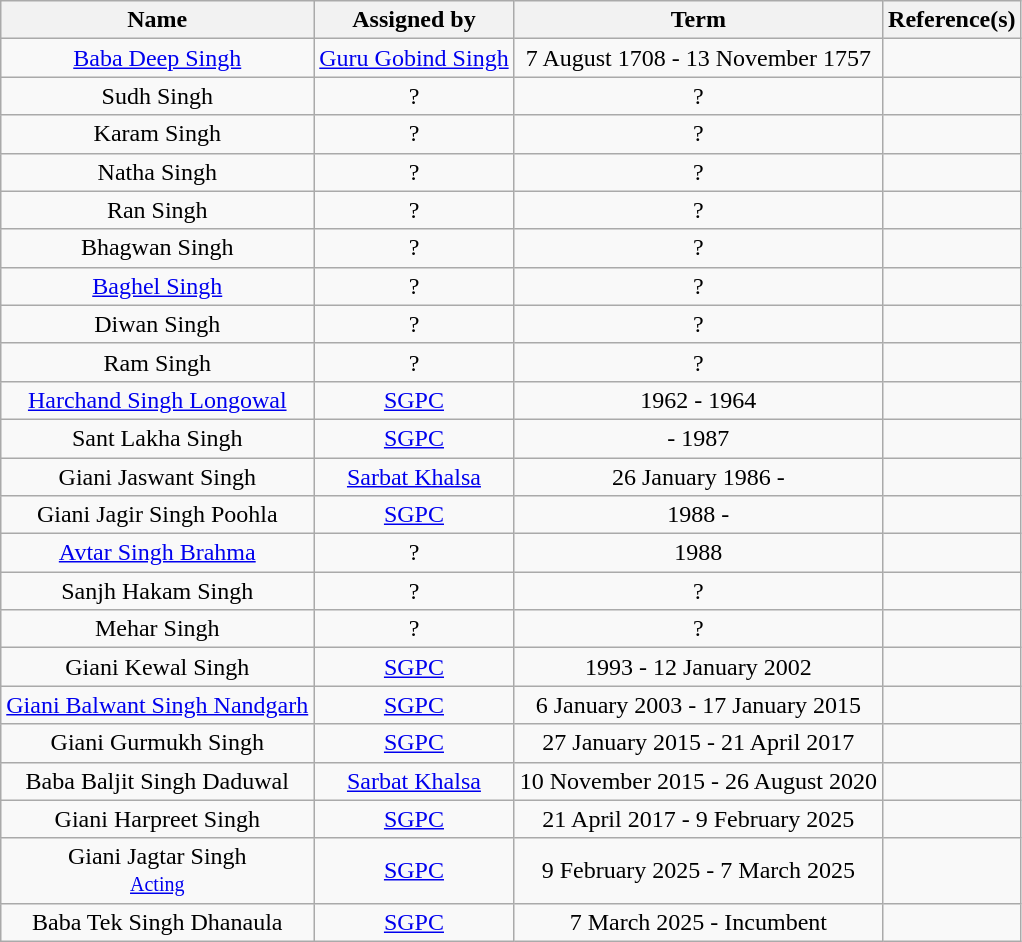<table class="wikitable" style="text-align:center">
<tr>
<th>Name</th>
<th>Assigned by</th>
<th>Term</th>
<th>Reference(s)</th>
</tr>
<tr>
<td><a href='#'>Baba Deep Singh</a></td>
<td><a href='#'>Guru Gobind Singh</a></td>
<td>7 August 1708 - 13 November 1757</td>
<td></td>
</tr>
<tr>
<td>Sudh Singh</td>
<td>?</td>
<td>?</td>
<td></td>
</tr>
<tr>
<td>Karam Singh</td>
<td>?</td>
<td>?</td>
<td></td>
</tr>
<tr>
<td>Natha Singh</td>
<td>?</td>
<td>?</td>
<td></td>
</tr>
<tr>
<td>Ran Singh</td>
<td>?</td>
<td>?</td>
<td></td>
</tr>
<tr>
<td>Bhagwan Singh</td>
<td>?</td>
<td>?</td>
<td></td>
</tr>
<tr>
<td><a href='#'>Baghel Singh</a></td>
<td>?</td>
<td>?</td>
<td></td>
</tr>
<tr>
<td>Diwan Singh</td>
<td>?</td>
<td>?</td>
<td></td>
</tr>
<tr>
<td>Ram Singh</td>
<td>?</td>
<td>?</td>
<td></td>
</tr>
<tr>
<td><a href='#'>Harchand Singh Longowal</a></td>
<td><a href='#'>SGPC</a></td>
<td>1962 - 1964</td>
<td></td>
</tr>
<tr>
<td>Sant Lakha Singh</td>
<td><a href='#'>SGPC</a></td>
<td>- 1987</td>
<td></td>
</tr>
<tr>
<td>Giani Jaswant Singh</td>
<td><a href='#'>Sarbat Khalsa</a></td>
<td>26 January 1986 -</td>
<td></td>
</tr>
<tr>
<td>Giani Jagir Singh Poohla</td>
<td><a href='#'>SGPC</a></td>
<td>1988 -</td>
<td></td>
</tr>
<tr>
<td><a href='#'>Avtar Singh Brahma</a></td>
<td>?</td>
<td>1988</td>
<td></td>
</tr>
<tr>
<td>Sanjh Hakam Singh</td>
<td>?</td>
<td>?</td>
<td></td>
</tr>
<tr>
<td>Mehar Singh</td>
<td>?</td>
<td>?</td>
<td></td>
</tr>
<tr>
<td>Giani Kewal Singh</td>
<td><a href='#'>SGPC</a></td>
<td>1993 - 12 January 2002</td>
<td></td>
</tr>
<tr>
<td><a href='#'>Giani Balwant Singh Nandgarh</a></td>
<td><a href='#'>SGPC</a></td>
<td>6 January 2003 - 17 January 2015</td>
<td></td>
</tr>
<tr>
<td>Giani Gurmukh Singh</td>
<td><a href='#'>SGPC</a></td>
<td>27 January 2015 - 21 April 2017</td>
<td></td>
</tr>
<tr>
<td>Baba Baljit Singh Daduwal</td>
<td><a href='#'>Sarbat Khalsa</a></td>
<td>10 November 2015 - 26 August 2020</td>
<td></td>
</tr>
<tr>
<td>Giani Harpreet Singh</td>
<td><a href='#'>SGPC</a></td>
<td>21 April 2017 - 9 February 2025</td>
<td></td>
</tr>
<tr>
<td>Giani Jagtar Singh<br><small><a href='#'>Acting</a></small></td>
<td><a href='#'>SGPC</a></td>
<td>9 February 2025 - 7 March 2025</td>
<td></td>
</tr>
<tr>
<td>Baba Tek Singh Dhanaula</td>
<td><a href='#'>SGPC</a></td>
<td>7 March 2025 - Incumbent</td>
<td></td>
</tr>
</table>
